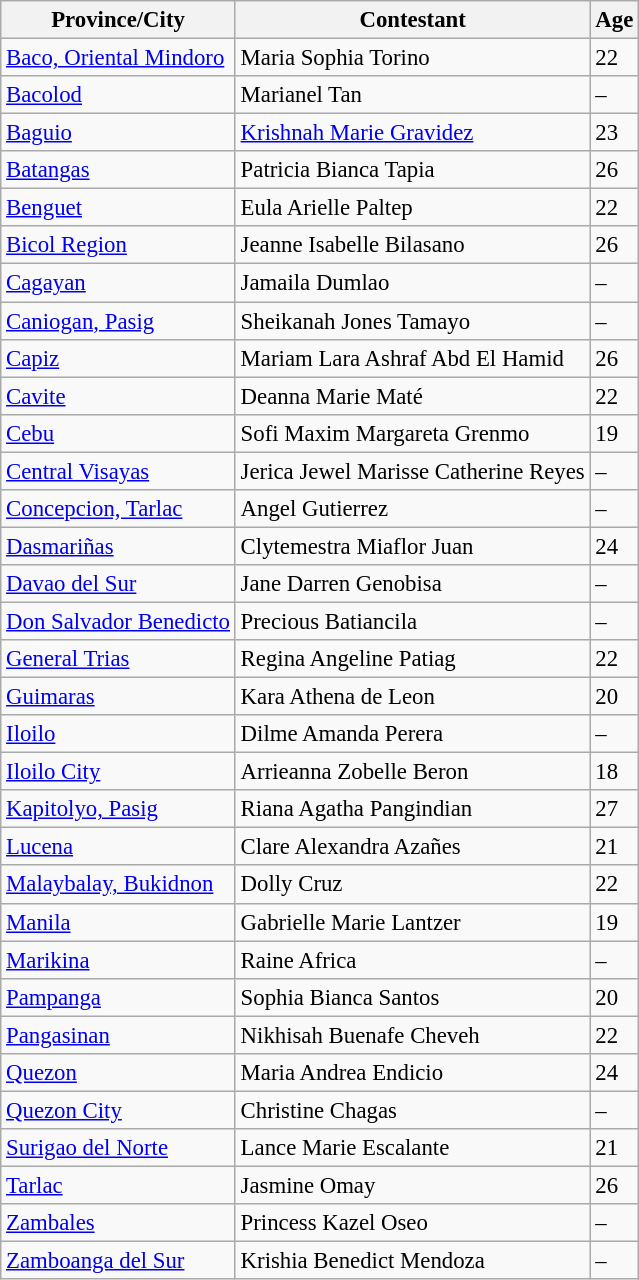<table class="wikitable sortable" style="font-size:95%;">
<tr>
<th>Province/City</th>
<th>Contestant</th>
<th>Age</th>
</tr>
<tr>
<td><a href='#'>Baco, Oriental Mindoro</a></td>
<td>Maria Sophia Torino</td>
<td>22</td>
</tr>
<tr>
<td><a href='#'>Bacolod</a></td>
<td>Marianel Tan</td>
<td>–</td>
</tr>
<tr>
<td><a href='#'>Baguio</a></td>
<td><a href='#'>Krishnah Marie Gravidez</a></td>
<td>23</td>
</tr>
<tr>
<td><a href='#'>Batangas</a></td>
<td>Patricia Bianca Tapia</td>
<td>26</td>
</tr>
<tr>
<td><a href='#'>Benguet</a></td>
<td>Eula Arielle Paltep</td>
<td>22</td>
</tr>
<tr>
<td><a href='#'>Bicol Region</a></td>
<td>Jeanne Isabelle Bilasano</td>
<td>26</td>
</tr>
<tr>
<td><a href='#'>Cagayan</a></td>
<td>Jamaila Dumlao</td>
<td>–</td>
</tr>
<tr>
<td><a href='#'>Caniogan, Pasig</a></td>
<td>Sheikanah Jones Tamayo</td>
<td>–</td>
</tr>
<tr>
<td><a href='#'>Capiz</a></td>
<td>Mariam Lara Ashraf Abd El Hamid</td>
<td>26</td>
</tr>
<tr>
<td><a href='#'>Cavite</a></td>
<td>Deanna Marie Maté</td>
<td>22</td>
</tr>
<tr>
<td><a href='#'>Cebu</a></td>
<td>Sofi Maxim Margareta Grenmo</td>
<td>19</td>
</tr>
<tr>
<td><a href='#'>Central Visayas</a></td>
<td>Jerica Jewel Marisse Catherine Reyes</td>
<td>–</td>
</tr>
<tr>
<td><a href='#'>Concepcion, Tarlac</a></td>
<td>Angel Gutierrez</td>
<td>–</td>
</tr>
<tr>
<td><a href='#'>Dasmariñas</a></td>
<td>Clytemestra Miaflor Juan</td>
<td>24</td>
</tr>
<tr>
<td><a href='#'>Davao del Sur</a></td>
<td>Jane Darren Genobisa</td>
<td>–</td>
</tr>
<tr>
<td><a href='#'>Don Salvador Benedicto</a></td>
<td>Precious Batiancila</td>
<td>–</td>
</tr>
<tr>
<td><a href='#'>General Trias</a></td>
<td>Regina Angeline Patiag</td>
<td>22</td>
</tr>
<tr>
<td><a href='#'>Guimaras</a></td>
<td>Kara Athena de Leon</td>
<td>20</td>
</tr>
<tr>
<td><a href='#'>Iloilo</a></td>
<td>Dilme Amanda Perera</td>
<td>–</td>
</tr>
<tr>
<td><a href='#'>Iloilo City</a></td>
<td>Arrieanna Zobelle Beron</td>
<td>18</td>
</tr>
<tr>
<td><a href='#'>Kapitolyo, Pasig</a></td>
<td>Riana Agatha Pangindian</td>
<td>27</td>
</tr>
<tr>
<td><a href='#'>Lucena</a></td>
<td>Clare Alexandra Azañes</td>
<td>21</td>
</tr>
<tr>
<td><a href='#'>Malaybalay, Bukidnon</a></td>
<td>Dolly Cruz</td>
<td>22</td>
</tr>
<tr>
<td><a href='#'>Manila</a></td>
<td>Gabrielle Marie Lantzer</td>
<td>19</td>
</tr>
<tr>
<td><a href='#'>Marikina</a></td>
<td>Raine Africa</td>
<td>–</td>
</tr>
<tr>
<td><a href='#'>Pampanga</a></td>
<td>Sophia Bianca Santos</td>
<td>20</td>
</tr>
<tr>
<td><a href='#'>Pangasinan</a></td>
<td>Nikhisah Buenafe Cheveh</td>
<td>22</td>
</tr>
<tr>
<td><a href='#'>Quezon</a></td>
<td>Maria Andrea Endicio</td>
<td>24</td>
</tr>
<tr>
<td><a href='#'>Quezon City</a></td>
<td>Christine Chagas</td>
<td>–</td>
</tr>
<tr>
<td><a href='#'>Surigao del Norte</a></td>
<td>Lance Marie Escalante</td>
<td>21</td>
</tr>
<tr>
<td><a href='#'>Tarlac</a></td>
<td>Jasmine Omay</td>
<td>26</td>
</tr>
<tr>
<td><a href='#'>Zambales</a></td>
<td>Princess Kazel Oseo</td>
<td>–</td>
</tr>
<tr>
<td><a href='#'>Zamboanga del Sur</a></td>
<td>Krishia Benedict Mendoza</td>
<td>–</td>
</tr>
</table>
